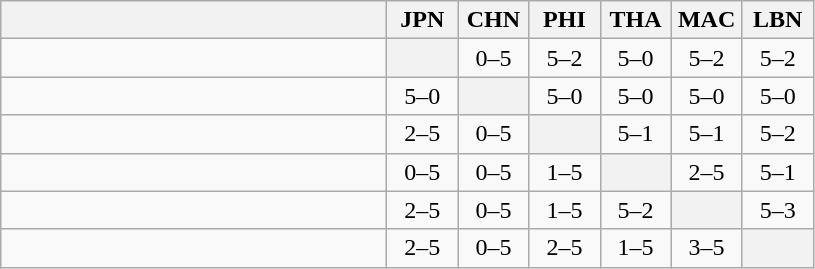<table class="wikitable" style="text-align:center">
<tr>
<th width="250"> </th>
<th width="40">JPN</th>
<th width="40">CHN</th>
<th width="40">PHI</th>
<th width="40">THA</th>
<th width="40">MAC</th>
<th width="40">LBN</th>
</tr>
<tr>
<td align=left></td>
<th></th>
<td>0–5</td>
<td>5–2</td>
<td>5–0</td>
<td>5–2</td>
<td>5–2</td>
</tr>
<tr>
<td align=left></td>
<td>5–0</td>
<th></th>
<td>5–0</td>
<td>5–0</td>
<td>5–0</td>
<td>5–0</td>
</tr>
<tr>
<td align=left></td>
<td>2–5</td>
<td>0–5</td>
<th></th>
<td>5–1</td>
<td>5–1</td>
<td>5–2</td>
</tr>
<tr>
<td align=left></td>
<td>0–5</td>
<td>0–5</td>
<td>1–5</td>
<th></th>
<td>2–5</td>
<td>5–1</td>
</tr>
<tr>
<td align=left></td>
<td>2–5</td>
<td>0–5</td>
<td>1–5</td>
<td>5–2</td>
<th></th>
<td>5–3</td>
</tr>
<tr>
<td align=left></td>
<td>2–5</td>
<td>0–5</td>
<td>2–5</td>
<td>1–5</td>
<td>3–5</td>
<th></th>
</tr>
</table>
